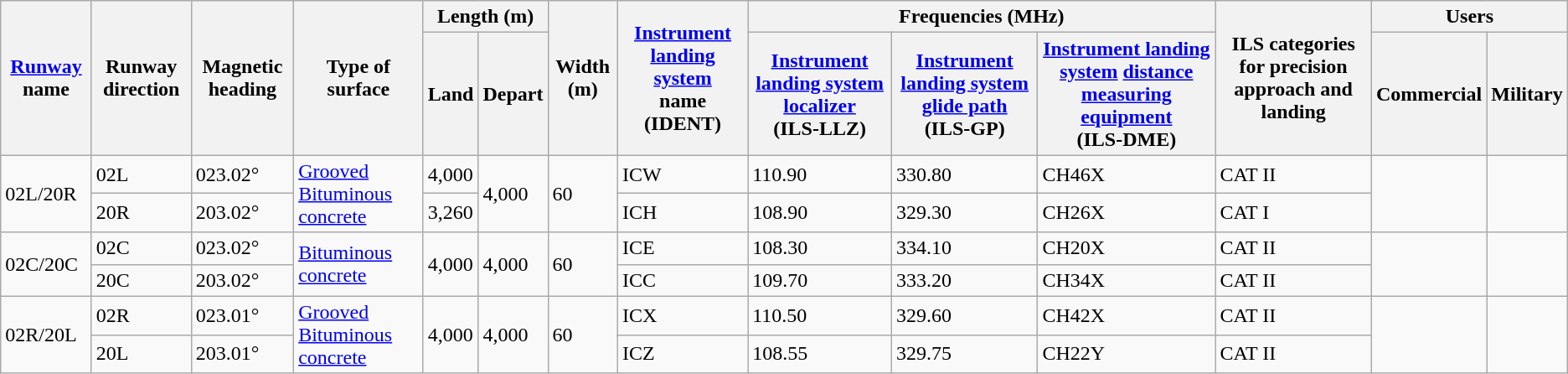<table class=wikitable>
<tr>
<th rowspan=2><a href='#'>Runway</a> name</th>
<th rowspan=2>Runway direction</th>
<th rowspan=2>Magnetic heading</th>
<th rowspan=2>Type of surface</th>
<th colspan=2>Length (m)</th>
<th rowspan=2>Width (m)</th>
<th rowspan=2><a href='#'>Instrument landing system</a><br>name<br>(IDENT)</th>
<th colspan=3>Frequencies (MHz)</th>
<th rowspan=2>ILS categories for precision approach and landing</th>
<th colspan=2>Users</th>
</tr>
<tr>
<th>Land</th>
<th>Depart</th>
<th><a href='#'>Instrument landing system localizer</a><br>(ILS-LLZ)</th>
<th><a href='#'>Instrument landing system glide path</a><br>(ILS-GP)</th>
<th><a href='#'>Instrument landing system</a> <a href='#'>distance measuring equipment</a><br>(ILS-DME)</th>
<th>Commercial</th>
<th>Military</th>
</tr>
<tr>
<td rowspan="2">02L/20R</td>
<td>02L</td>
<td>023.02°</td>
<td rowspan="2"><a href='#'>Grooved Bituminous concrete</a></td>
<td>4,000</td>
<td rowspan="2">4,000</td>
<td rowspan="2">60</td>
<td>ICW</td>
<td>110.90</td>
<td>330.80</td>
<td>CH46X</td>
<td>CAT II</td>
<td rowspan="2"></td>
<td rowspan="2"></td>
</tr>
<tr>
<td>20R</td>
<td>203.02°</td>
<td>3,260</td>
<td>ICH</td>
<td>108.90</td>
<td>329.30</td>
<td>CH26X</td>
<td>CAT I</td>
</tr>
<tr>
<td rowspan="2">02C/20C</td>
<td>02C</td>
<td>023.02°</td>
<td rowspan="2"><a href='#'>Bituminous concrete</a></td>
<td rowspan="2">4,000</td>
<td rowspan="2">4,000</td>
<td rowspan="2">60</td>
<td>ICE</td>
<td>108.30</td>
<td>334.10</td>
<td>CH20X</td>
<td>CAT II</td>
<td rowspan="2"></td>
<td rowspan="2"></td>
</tr>
<tr>
<td>20C</td>
<td>203.02°</td>
<td>ICC</td>
<td>109.70</td>
<td>333.20</td>
<td>CH34X</td>
<td>CAT II</td>
</tr>
<tr>
<td rowspan="2">02R/20L</td>
<td>02R</td>
<td>023.01°</td>
<td rowspan="2"><a href='#'>Grooved Bituminous concrete</a></td>
<td rowspan="2">4,000</td>
<td rowspan="2">4,000</td>
<td rowspan="2">60</td>
<td>ICX</td>
<td>110.50</td>
<td>329.60</td>
<td>CH42X</td>
<td>CAT II</td>
<td rowspan="2"></td>
<td rowspan="2"></td>
</tr>
<tr>
<td>20L</td>
<td>203.01°</td>
<td>ICZ</td>
<td>108.55</td>
<td>329.75</td>
<td>CH22Y</td>
<td>CAT II</td>
</tr>
</table>
